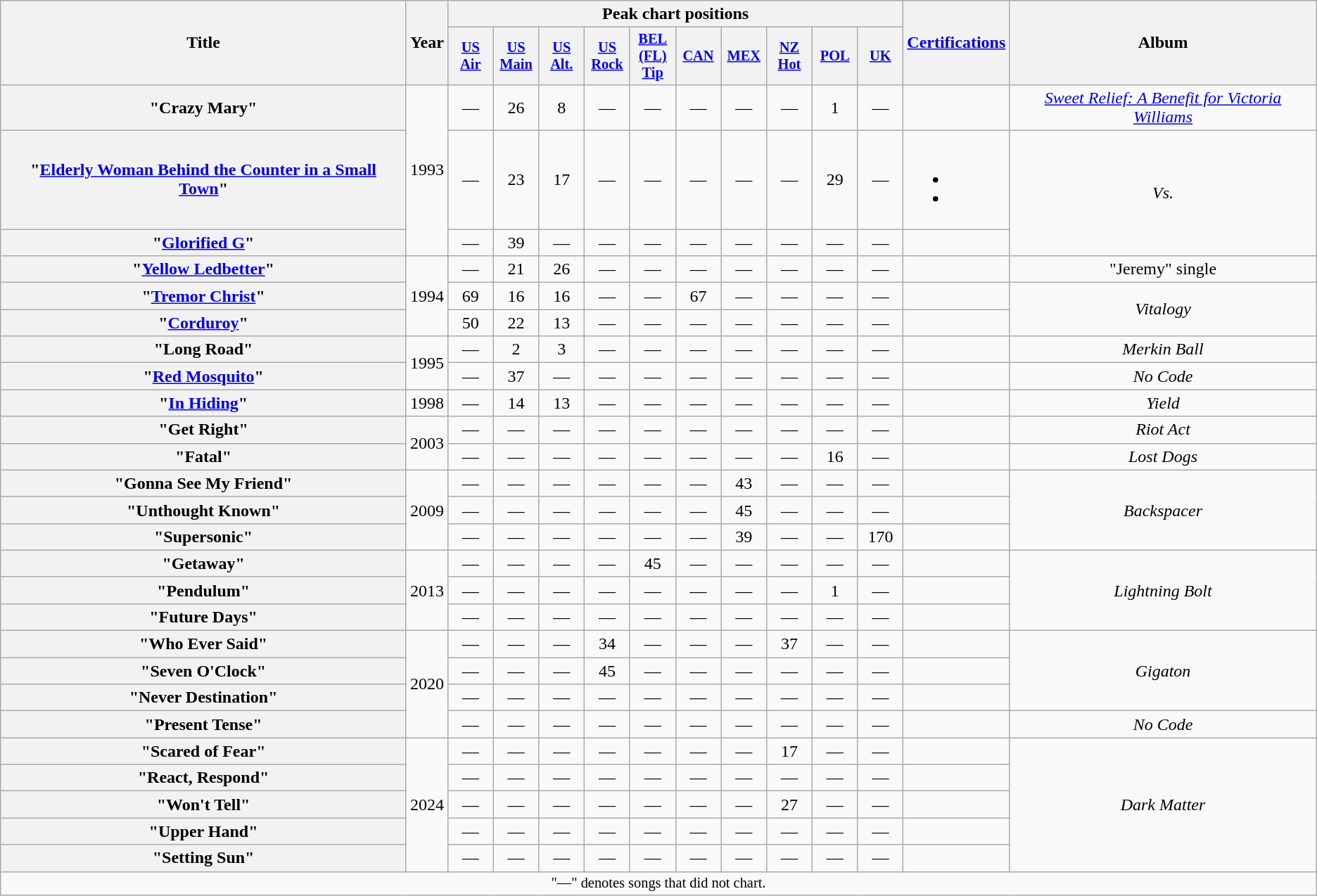<table class="wikitable plainrowheaders" style="text-align:center;" border="1">
<tr>
<th scope="col" rowspan="2">Title</th>
<th scope="col" rowspan="2">Year</th>
<th scope="col" colspan="10">Peak chart positions</th>
<th rowspan="2" scope="col"><a href='#'>Certifications</a></th>
<th scope="col" rowspan="2">Album</th>
</tr>
<tr>
<th style="width:2.7em;font-size:85%"><a href='#'>US<br>Air</a><br></th>
<th style="width:2.7em;font-size:85%"><a href='#'>US<br> Main</a><br></th>
<th style="width:2.7em;font-size:85%"><a href='#'>US<br>Alt.</a><br></th>
<th style="width:2.7em;font-size:85%"><a href='#'>US<br>Rock</a><br></th>
<th style="width:2.7em;font-size:85%"><a href='#'>BEL<br>(FL)<br>Tip</a><br></th>
<th style="width:2.7em;font-size:85%"><a href='#'>CAN</a><br></th>
<th style="width:2.7em;font-size:85%"><a href='#'>MEX</a><br></th>
<th style="width:2.7em;font-size:85%"><a href='#'>NZ<br>Hot</a><br></th>
<th style="width:2.7em;font-size:85%"><a href='#'>POL</a><br></th>
<th style="width:2.7em;font-size:85%"><a href='#'>UK</a><br></th>
</tr>
<tr>
<th scope="row">"Crazy Mary"</th>
<td rowspan="3">1993</td>
<td>—</td>
<td>26</td>
<td>8</td>
<td>—</td>
<td>—</td>
<td>—</td>
<td>—</td>
<td>—</td>
<td>1</td>
<td>—</td>
<td></td>
<td><em><a href='#'>Sweet Relief: A Benefit for Victoria Williams</a></em></td>
</tr>
<tr>
<th scope="row">"<a href='#'>Elderly Woman Behind the Counter in a Small Town</a>"</th>
<td>—</td>
<td>23</td>
<td>17</td>
<td>—</td>
<td>—</td>
<td>—</td>
<td>—</td>
<td>—</td>
<td>29</td>
<td>—</td>
<td><br><ul><li></li><li></li></ul></td>
<td rowspan="2"><em>Vs.</em></td>
</tr>
<tr>
<th scope="row">"<a href='#'>Glorified G</a>"</th>
<td>—</td>
<td>39</td>
<td>—</td>
<td>—</td>
<td>—</td>
<td>—</td>
<td>—</td>
<td>—</td>
<td>—</td>
<td>—</td>
<td></td>
</tr>
<tr>
<th scope="row">"<a href='#'>Yellow Ledbetter</a>"</th>
<td rowspan="3">1994</td>
<td>—</td>
<td>21</td>
<td>26</td>
<td>—</td>
<td>—</td>
<td>—</td>
<td>—</td>
<td>—</td>
<td>—</td>
<td>—</td>
<td></td>
<td>"Jeremy" single</td>
</tr>
<tr>
<th scope="row">"<a href='#'>Tremor Christ</a>"</th>
<td>69</td>
<td>16</td>
<td>16</td>
<td>—</td>
<td>—</td>
<td>67</td>
<td>—</td>
<td>—</td>
<td>—</td>
<td>—</td>
<td></td>
<td rowspan="2"><em>Vitalogy</em></td>
</tr>
<tr>
<th scope="row">"<a href='#'>Corduroy</a>"</th>
<td>50</td>
<td>22</td>
<td>13</td>
<td>—</td>
<td>—</td>
<td>—</td>
<td>—</td>
<td>—</td>
<td>—</td>
<td>—</td>
<td></td>
</tr>
<tr>
<th scope="row">"Long Road"</th>
<td rowspan="2">1995</td>
<td>—</td>
<td>2</td>
<td>3</td>
<td>—</td>
<td>—</td>
<td>—</td>
<td>—</td>
<td>—</td>
<td>—</td>
<td>—</td>
<td></td>
<td><em>Merkin Ball</em></td>
</tr>
<tr>
<th scope="row">"<a href='#'>Red Mosquito</a>"</th>
<td>—</td>
<td>37</td>
<td>—</td>
<td>—</td>
<td>—</td>
<td>—</td>
<td>—</td>
<td>—</td>
<td>—</td>
<td>—</td>
<td></td>
<td><em>No Code</em></td>
</tr>
<tr>
<th scope="row">"<a href='#'>In Hiding</a>"</th>
<td>1998</td>
<td>—</td>
<td>14</td>
<td>13</td>
<td>—</td>
<td>—</td>
<td>—</td>
<td>—</td>
<td>—</td>
<td>—</td>
<td>—</td>
<td></td>
<td><em>Yield</em></td>
</tr>
<tr>
<th scope="row">"Get Right"</th>
<td rowspan="2">2003</td>
<td>—</td>
<td>—</td>
<td>—</td>
<td>—</td>
<td>—</td>
<td>—</td>
<td>—</td>
<td>—</td>
<td>—</td>
<td>—</td>
<td></td>
<td><em>Riot Act</em></td>
</tr>
<tr>
<th scope="row">"Fatal"</th>
<td>—</td>
<td>—</td>
<td>—</td>
<td>—</td>
<td>—</td>
<td>—</td>
<td>—</td>
<td>—</td>
<td>16</td>
<td>—</td>
<td></td>
<td><em>Lost Dogs</em></td>
</tr>
<tr>
<th scope="row">"Gonna See My Friend"</th>
<td rowspan="3">2009</td>
<td>—</td>
<td>—</td>
<td>—</td>
<td>—</td>
<td>—</td>
<td>—</td>
<td>43</td>
<td>—</td>
<td>—</td>
<td>—</td>
<td></td>
<td rowspan="3"><em>Backspacer</em></td>
</tr>
<tr>
<th scope="row">"Unthought Known"</th>
<td>—</td>
<td>—</td>
<td>—</td>
<td>—</td>
<td>—</td>
<td>—</td>
<td>45</td>
<td>—</td>
<td>—</td>
<td>—</td>
<td></td>
</tr>
<tr>
<th scope="row">"Supersonic"</th>
<td>—</td>
<td>—</td>
<td>—</td>
<td>—</td>
<td>—</td>
<td>—</td>
<td>39</td>
<td>—</td>
<td>—</td>
<td>170</td>
<td></td>
</tr>
<tr>
<th scope="row">"Getaway"</th>
<td rowspan="3">2013</td>
<td>—</td>
<td>—</td>
<td>—</td>
<td>—</td>
<td>45</td>
<td>—</td>
<td>—</td>
<td>—</td>
<td>—</td>
<td>—</td>
<td></td>
<td rowspan="3"><em>Lightning Bolt</em></td>
</tr>
<tr>
<th scope="row">"Pendulum"</th>
<td>—</td>
<td>—</td>
<td>—</td>
<td>—</td>
<td>—</td>
<td>—</td>
<td>—</td>
<td>—</td>
<td>1</td>
<td>—</td>
<td></td>
</tr>
<tr>
<th scope="row">"Future Days"</th>
<td>—</td>
<td>—</td>
<td>—</td>
<td>—</td>
<td>—</td>
<td>—</td>
<td>—</td>
<td>—</td>
<td>—</td>
<td>—</td>
<td></td>
</tr>
<tr>
<th scope="row">"Who Ever Said"</th>
<td rowspan="4">2020</td>
<td>—</td>
<td>—</td>
<td>—</td>
<td>34</td>
<td>—</td>
<td>—</td>
<td>—</td>
<td>37</td>
<td>—</td>
<td>—</td>
<td></td>
<td rowspan="3"><em>Gigaton</em></td>
</tr>
<tr>
<th scope="row">"Seven O'Clock"</th>
<td>—</td>
<td>—</td>
<td>—</td>
<td>45</td>
<td>—</td>
<td>—</td>
<td>—</td>
<td>—</td>
<td>—</td>
<td>—</td>
<td></td>
</tr>
<tr>
<th scope="row">"Never Destination"</th>
<td>—</td>
<td>—</td>
<td>—</td>
<td>—</td>
<td>—</td>
<td>—</td>
<td>—</td>
<td>—</td>
<td>—</td>
<td>—</td>
<td></td>
</tr>
<tr>
<th scope="row">"Present Tense"</th>
<td>—</td>
<td>—</td>
<td>—</td>
<td>—</td>
<td>—</td>
<td>—</td>
<td>—</td>
<td>—</td>
<td>—</td>
<td>—</td>
<td></td>
<td><em>No Code</em></td>
</tr>
<tr>
<th scope="row">"Scared of Fear"</th>
<td rowspan="5">2024</td>
<td>—</td>
<td>—</td>
<td>—</td>
<td>—</td>
<td>—</td>
<td>—</td>
<td>—</td>
<td>17</td>
<td>—</td>
<td>—</td>
<td></td>
<td rowspan="5"><em>Dark Matter</em></td>
</tr>
<tr>
<th scope="row">"React, Respond"</th>
<td>—</td>
<td>—</td>
<td>—</td>
<td>—</td>
<td>—</td>
<td>—</td>
<td>—</td>
<td>—</td>
<td>—</td>
<td>—</td>
</tr>
<tr>
<th scope="row">"Won't Tell"</th>
<td>—</td>
<td>—</td>
<td>—</td>
<td>—</td>
<td>—</td>
<td>—</td>
<td>—</td>
<td>27</td>
<td>—</td>
<td>—</td>
<td></td>
</tr>
<tr>
<th scope="row">"Upper Hand"</th>
<td>—</td>
<td>—</td>
<td>—</td>
<td>—</td>
<td>—</td>
<td>—</td>
<td>—</td>
<td>—</td>
<td>—</td>
<td>—</td>
<td></td>
</tr>
<tr>
<th scope="row">"Setting Sun"</th>
<td>—</td>
<td>—</td>
<td>—</td>
<td>—</td>
<td>—</td>
<td>—</td>
<td>—</td>
<td>—</td>
<td>—</td>
<td>—</td>
<td></td>
</tr>
<tr>
<td colspan="14" style="font-size:85%">"—" denotes songs that did not chart.</td>
</tr>
</table>
